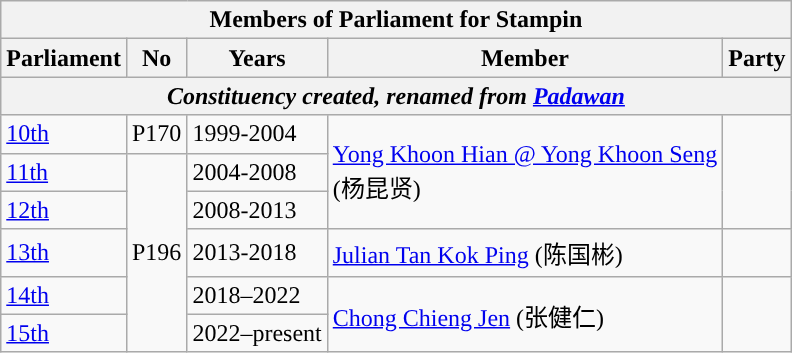<table class=wikitable>
<tr>
<th colspan="5">Members of Parliament for Stampin</th>
</tr>
<tr>
<th>Parliament</th>
<th>No</th>
<th>Years</th>
<th>Member</th>
<th>Party</th>
</tr>
<tr>
<th colspan="5" align="center"><em>Constituency created, renamed from <a href='#'>Padawan</a></em></th>
</tr>
<tr>
<td><a href='#'>10th</a></td>
<td>P170</td>
<td>1999-2004</td>
<td rowspan=3><a href='#'>Yong Khoon Hian @ Yong Khoon Seng</a> <br> (杨昆贤)</td>
<td rowspan="3"></td>
</tr>
<tr>
<td><a href='#'>11th</a></td>
<td rowspan="5">P196</td>
<td>2004-2008</td>
</tr>
<tr>
<td><a href='#'>12th</a></td>
<td>2008-2013</td>
</tr>
<tr>
<td><a href='#'>13th</a></td>
<td>2013-2018</td>
<td><a href='#'>Julian Tan Kok Ping</a> (陈国彬)</td>
<td></td>
</tr>
<tr>
<td><a href='#'>14th</a></td>
<td>2018–2022</td>
<td rowspan="2"><a href='#'>Chong Chieng Jen</a> (张健仁)</td>
<td rowspan="2"></td>
</tr>
<tr>
<td><a href='#'>15th</a></td>
<td>2022–present</td>
</tr>
</table>
